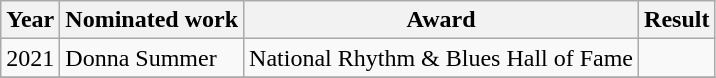<table class="wikitable">
<tr>
<th>Year</th>
<th>Nominated work</th>
<th>Award</th>
<th>Result</th>
</tr>
<tr>
<td rowspan="1">2021</td>
<td>Donna Summer</td>
<td>National Rhythm & Blues Hall of Fame</td>
<td></td>
</tr>
<tr>
</tr>
</table>
